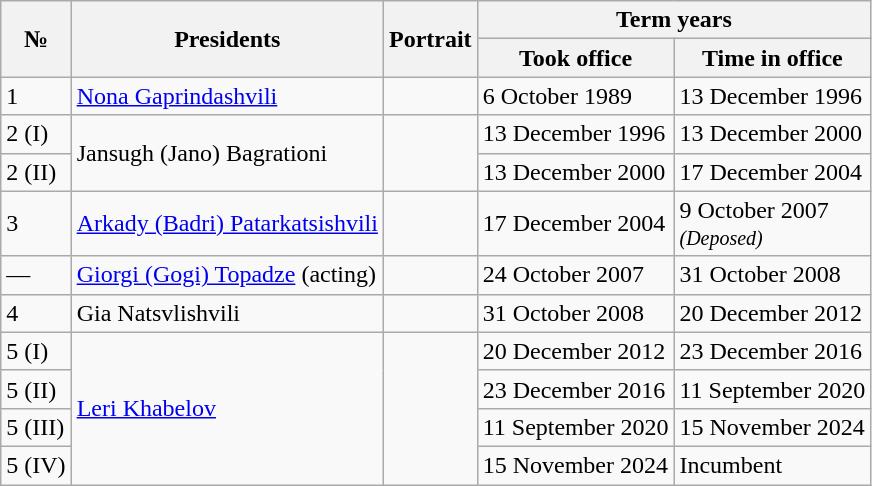<table class=wikitable>
<tr>
<th rowspan="2">№</th>
<th rowspan="2">Presidents</th>
<th rowspan="2">Portrait</th>
<th colspan="2">Term years</th>
</tr>
<tr>
<th>Took office</th>
<th>Time in office</th>
</tr>
<tr>
<td>1</td>
<td><a href='#'>Nona Gaprindashvili</a></td>
<td></td>
<td>6 October 1989</td>
<td>13 December 1996</td>
</tr>
<tr>
<td>2 (I)</td>
<td rowspan="2">Jansugh (Jano) Bagrationi</td>
<td rowspan="2"></td>
<td>13 December 1996</td>
<td>13 December 2000</td>
</tr>
<tr>
<td>2 (II)</td>
<td>13 December 2000</td>
<td>17 December 2004</td>
</tr>
<tr>
<td>3</td>
<td><a href='#'>Arkady (Badri) Patarkatsishvili</a></td>
<td></td>
<td>17 December 2004</td>
<td>9 October 2007<br><em><small>(Deposed)</small></em></td>
</tr>
<tr>
<td>—</td>
<td><a href='#'>Giorgi (Gogi) Topadze</a> (acting)</td>
<td></td>
<td>24 October 2007</td>
<td>31 October 2008</td>
</tr>
<tr>
<td>4</td>
<td>Gia Natsvlishvili</td>
<td></td>
<td>31 October 2008</td>
<td>20 December 2012</td>
</tr>
<tr>
<td>5 (I)</td>
<td rowspan="4"><a href='#'>Leri Khabelov</a></td>
<td rowspan="4"></td>
<td>20 December 2012</td>
<td>23 December 2016</td>
</tr>
<tr>
<td>5 (II)</td>
<td>23 December 2016</td>
<td>11 September 2020</td>
</tr>
<tr>
<td>5 (III)</td>
<td>11 September 2020</td>
<td>15 November 2024</td>
</tr>
<tr>
<td>5 (IV)</td>
<td>15 November 2024</td>
<td>Incumbent</td>
</tr>
</table>
